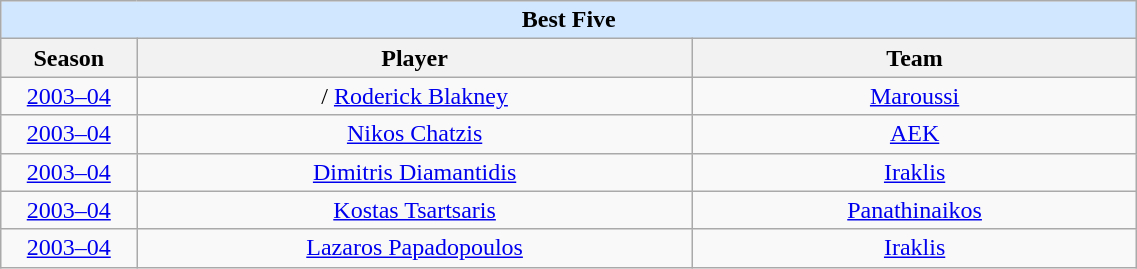<table class="wikitable" style="text-align: center;" width="60%">
<tr>
<td colspan=4 bgcolor="#D0E7FF"><strong>Best Five</strong></td>
</tr>
<tr>
<th width=5%>Season</th>
<th width=25%>Player</th>
<th width=20%>Team</th>
</tr>
<tr>
<td><a href='#'>2003–04</a></td>
<td align="center">/ <a href='#'>Roderick Blakney</a></td>
<td><a href='#'>Maroussi</a></td>
</tr>
<tr>
<td><a href='#'>2003–04</a></td>
<td align="center"> <a href='#'>Nikos Chatzis</a></td>
<td><a href='#'>AEK</a></td>
</tr>
<tr>
<td><a href='#'>2003–04</a></td>
<td align="center"> <a href='#'>Dimitris Diamantidis</a></td>
<td><a href='#'>Iraklis</a></td>
</tr>
<tr>
<td><a href='#'>2003–04</a></td>
<td align="center"> <a href='#'>Kostas Tsartsaris</a></td>
<td><a href='#'>Panathinaikos</a></td>
</tr>
<tr>
<td><a href='#'>2003–04</a></td>
<td align="center"> <a href='#'>Lazaros Papadopoulos</a></td>
<td><a href='#'>Iraklis</a></td>
</tr>
</table>
